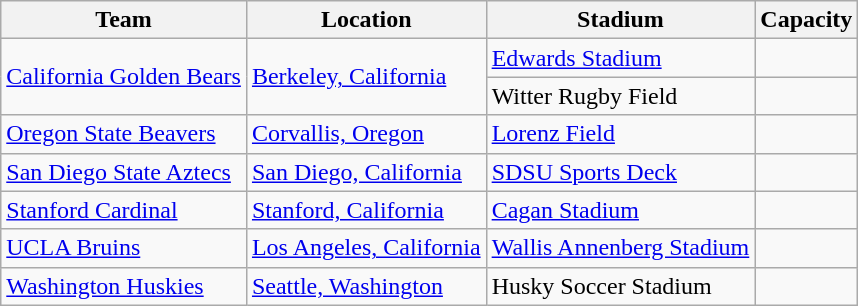<table class="wikitable sortable">
<tr>
<th>Team</th>
<th>Location</th>
<th>Stadium</th>
<th>Capacity</th>
</tr>
<tr>
<td rowspan="2"><a href='#'>California Golden Bears</a></td>
<td rowspan="2"><a href='#'>Berkeley, California</a></td>
<td><a href='#'>Edwards Stadium</a></td>
<td style="text-align:center"></td>
</tr>
<tr>
<td>Witter Rugby Field</td>
<td style="text-align:center"></td>
</tr>
<tr>
<td><a href='#'>Oregon State Beavers</a></td>
<td><a href='#'>Corvallis, Oregon</a></td>
<td><a href='#'>Lorenz Field</a></td>
<td style="text-align:center"></td>
</tr>
<tr>
<td><a href='#'>San Diego State Aztecs</a></td>
<td><a href='#'>San Diego, California</a></td>
<td><a href='#'>SDSU Sports Deck</a></td>
<td style="text-align:center"></td>
</tr>
<tr>
<td><a href='#'>Stanford Cardinal</a></td>
<td><a href='#'>Stanford, California</a></td>
<td><a href='#'>Cagan Stadium</a></td>
<td style="text-align:center"></td>
</tr>
<tr>
<td><a href='#'>UCLA Bruins</a></td>
<td><a href='#'>Los Angeles, California</a></td>
<td><a href='#'>Wallis Annenberg Stadium</a></td>
<td style="text-align:center"></td>
</tr>
<tr>
<td><a href='#'>Washington Huskies</a></td>
<td><a href='#'>Seattle, Washington</a></td>
<td>Husky Soccer Stadium</td>
<td style="text-align:center"></td>
</tr>
</table>
